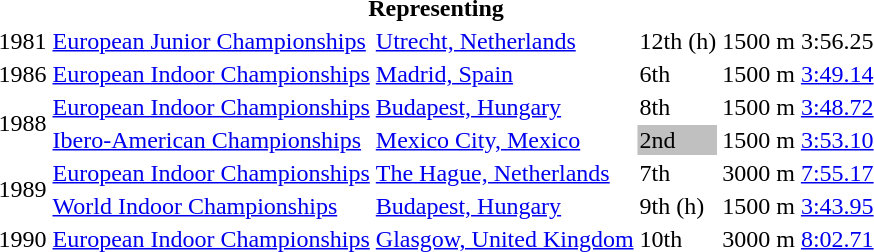<table>
<tr>
<th colspan="6">Representing </th>
</tr>
<tr>
<td>1981</td>
<td><a href='#'>European Junior Championships</a></td>
<td><a href='#'>Utrecht, Netherlands</a></td>
<td>12th (h)</td>
<td>1500 m</td>
<td>3:56.25</td>
</tr>
<tr>
<td>1986</td>
<td><a href='#'>European Indoor Championships</a></td>
<td><a href='#'>Madrid, Spain</a></td>
<td>6th</td>
<td>1500 m</td>
<td><a href='#'>3:49.14</a></td>
</tr>
<tr>
<td rowspan=2>1988</td>
<td><a href='#'>European Indoor Championships</a></td>
<td><a href='#'>Budapest, Hungary</a></td>
<td>8th</td>
<td>1500 m</td>
<td><a href='#'>3:48.72</a></td>
</tr>
<tr>
<td><a href='#'>Ibero-American Championships</a></td>
<td><a href='#'>Mexico City, Mexico</a></td>
<td bgcolor=silver>2nd</td>
<td>1500 m</td>
<td><a href='#'>3:53.10</a></td>
</tr>
<tr>
<td rowspan=2>1989</td>
<td><a href='#'>European Indoor Championships</a></td>
<td><a href='#'>The Hague, Netherlands</a></td>
<td>7th</td>
<td>3000 m</td>
<td><a href='#'>7:55.17</a></td>
</tr>
<tr>
<td><a href='#'>World Indoor Championships</a></td>
<td><a href='#'>Budapest, Hungary</a></td>
<td>9th (h)</td>
<td>1500 m</td>
<td><a href='#'>3:43.95</a></td>
</tr>
<tr>
<td>1990</td>
<td><a href='#'>European Indoor Championships</a></td>
<td><a href='#'>Glasgow, United Kingdom</a></td>
<td>10th</td>
<td>3000 m</td>
<td><a href='#'>8:02.71</a></td>
</tr>
</table>
